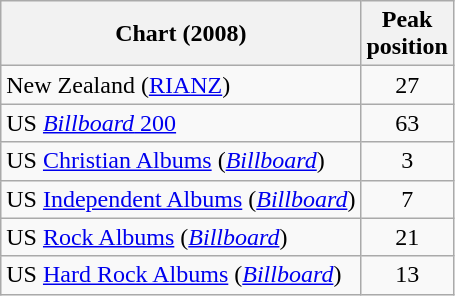<table class="wikitable">
<tr>
<th>Chart (2008)</th>
<th>Peak<br>position</th>
</tr>
<tr>
<td>New Zealand (<a href='#'>RIANZ</a>)</td>
<td style="text-align:center;">27</td>
</tr>
<tr>
<td>US <a href='#'><em>Billboard</em> 200</a></td>
<td style="text-align:center;">63</td>
</tr>
<tr>
<td>US <a href='#'>Christian Albums</a> (<em><a href='#'>Billboard</a></em>)</td>
<td style="text-align:center;">3</td>
</tr>
<tr>
<td>US <a href='#'>Independent Albums</a> (<em><a href='#'>Billboard</a></em>)</td>
<td style="text-align:center;">7</td>
</tr>
<tr>
<td>US <a href='#'>Rock Albums</a> (<em><a href='#'>Billboard</a></em>)</td>
<td style="text-align:center;">21</td>
</tr>
<tr>
<td>US <a href='#'>Hard Rock Albums</a> (<em><a href='#'>Billboard</a></em>)</td>
<td style="text-align:center;">13</td>
</tr>
</table>
